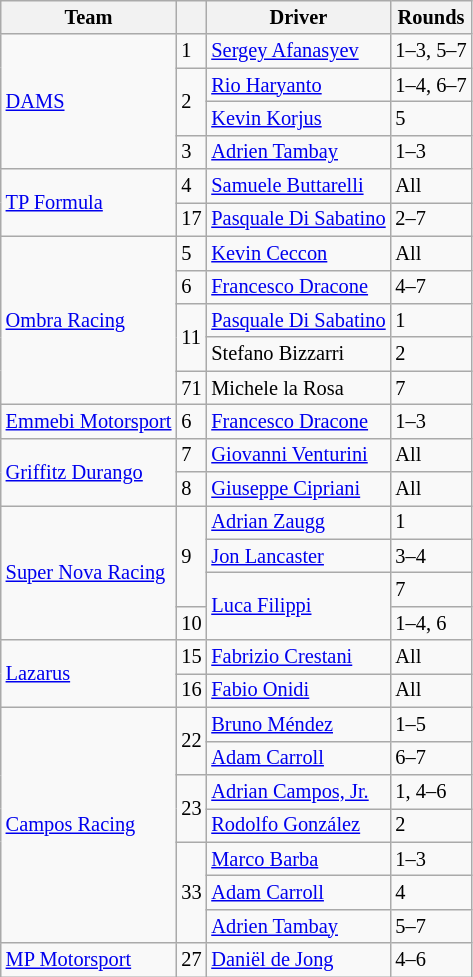<table class="wikitable" style="font-size: 85%">
<tr>
<th>Team</th>
<th></th>
<th>Driver</th>
<th>Rounds</th>
</tr>
<tr>
<td rowspan=4> <a href='#'>DAMS</a></td>
<td>1</td>
<td> <a href='#'>Sergey Afanasyev</a></td>
<td>1–3, 5–7</td>
</tr>
<tr>
<td rowspan=2>2</td>
<td> <a href='#'>Rio Haryanto</a></td>
<td>1–4, 6–7</td>
</tr>
<tr>
<td> <a href='#'>Kevin Korjus</a></td>
<td>5</td>
</tr>
<tr>
<td>3</td>
<td> <a href='#'>Adrien Tambay</a></td>
<td>1–3</td>
</tr>
<tr>
<td rowspan=2> <a href='#'>TP Formula</a></td>
<td>4</td>
<td> <a href='#'>Samuele Buttarelli</a></td>
<td>All</td>
</tr>
<tr>
<td>17</td>
<td nowrap> <a href='#'>Pasquale Di Sabatino</a></td>
<td>2–7</td>
</tr>
<tr>
<td rowspan=5> <a href='#'>Ombra Racing</a></td>
<td>5</td>
<td> <a href='#'>Kevin Ceccon</a></td>
<td>All</td>
</tr>
<tr>
<td>6</td>
<td> <a href='#'>Francesco Dracone</a></td>
<td>4–7</td>
</tr>
<tr>
<td rowspan=2>11</td>
<td nowrap> <a href='#'>Pasquale Di Sabatino</a></td>
<td>1</td>
</tr>
<tr>
<td> Stefano Bizzarri</td>
<td>2</td>
</tr>
<tr>
<td>71</td>
<td> Michele la Rosa</td>
<td>7</td>
</tr>
<tr>
<td> <a href='#'>Emmebi Motorsport</a></td>
<td>6</td>
<td> <a href='#'>Francesco Dracone</a></td>
<td>1–3</td>
</tr>
<tr>
<td rowspan=2> <a href='#'>Griffitz Durango</a></td>
<td>7</td>
<td> <a href='#'>Giovanni Venturini</a></td>
<td>All</td>
</tr>
<tr>
<td>8</td>
<td> <a href='#'>Giuseppe Cipriani</a></td>
<td>All</td>
</tr>
<tr>
<td rowspan=4 nowrap> <a href='#'>Super Nova Racing</a></td>
<td rowspan=3>9</td>
<td> <a href='#'>Adrian Zaugg</a></td>
<td>1</td>
</tr>
<tr>
<td> <a href='#'>Jon Lancaster</a></td>
<td>3–4</td>
</tr>
<tr>
<td rowspan=2> <a href='#'>Luca Filippi</a></td>
<td>7</td>
</tr>
<tr>
<td>10</td>
<td>1–4, 6</td>
</tr>
<tr>
<td rowspan=2> <a href='#'>Lazarus</a></td>
<td>15</td>
<td> <a href='#'>Fabrizio Crestani</a></td>
<td>All</td>
</tr>
<tr>
<td>16</td>
<td> <a href='#'>Fabio Onidi</a></td>
<td>All</td>
</tr>
<tr>
<td rowspan=7> <a href='#'>Campos Racing</a></td>
<td rowspan=2>22</td>
<td> <a href='#'>Bruno Méndez</a></td>
<td>1–5</td>
</tr>
<tr>
<td> <a href='#'>Adam Carroll</a></td>
<td>6–7</td>
</tr>
<tr>
<td rowspan=2>23</td>
<td> <a href='#'>Adrian Campos, Jr.</a></td>
<td>1, 4–6</td>
</tr>
<tr>
<td> <a href='#'>Rodolfo González</a></td>
<td>2</td>
</tr>
<tr>
<td rowspan=3>33</td>
<td> <a href='#'>Marco Barba</a></td>
<td>1–3</td>
</tr>
<tr>
<td> <a href='#'>Adam Carroll</a></td>
<td>4</td>
</tr>
<tr>
<td> <a href='#'>Adrien Tambay</a></td>
<td>5–7</td>
</tr>
<tr>
<td> <a href='#'>MP Motorsport</a></td>
<td>27</td>
<td> <a href='#'>Daniël de Jong</a></td>
<td>4–6</td>
</tr>
</table>
